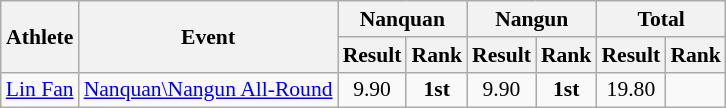<table class=wikitable style="font-size:90%">
<tr>
<th rowspan="2">Athlete</th>
<th rowspan="2">Event</th>
<th colspan="2">Nanquan</th>
<th colspan="2">Nangun</th>
<th colspan="2">Total</th>
</tr>
<tr>
<th>Result</th>
<th>Rank</th>
<th>Result</th>
<th>Rank</th>
<th>Result</th>
<th>Rank</th>
</tr>
<tr>
<td><a href='#'>Lin Fan</a></td>
<td><a href='#'>Nanquan\Nangun All-Round</a></td>
<td align=center>9.90</td>
<td align=center><strong>1st</strong></td>
<td align=center>9.90</td>
<td align=center><strong>1st</strong></td>
<td align=center>19.80</td>
<td align=center></td>
</tr>
</table>
